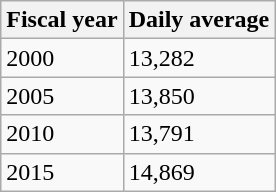<table class="wikitable">
<tr>
<th>Fiscal year</th>
<th>Daily average</th>
</tr>
<tr>
<td>2000</td>
<td>13,282</td>
</tr>
<tr>
<td>2005</td>
<td>13,850</td>
</tr>
<tr>
<td>2010</td>
<td>13,791</td>
</tr>
<tr>
<td>2015</td>
<td>14,869</td>
</tr>
</table>
